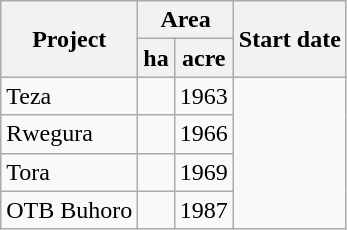<table class="wikitable sortable">
<tr>
<th rowspan=2>Project</th>
<th colspan=2>Area</th>
<th rowspan=2>Start date</th>
</tr>
<tr>
<th>ha</th>
<th>acre</th>
</tr>
<tr>
<td>Teza</td>
<td></td>
<td>1963</td>
</tr>
<tr>
<td>Rwegura</td>
<td></td>
<td>1966</td>
</tr>
<tr>
<td>Tora</td>
<td></td>
<td>1969</td>
</tr>
<tr>
<td>OTB Buhoro</td>
<td></td>
<td>1987</td>
</tr>
</table>
